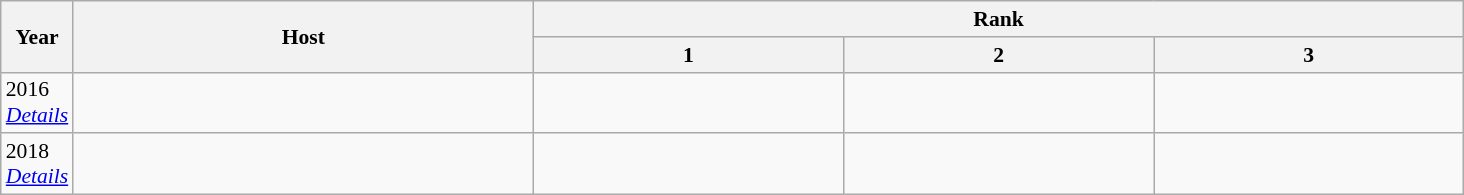<table class="wikitable" style="text-align:center; font-size:90%">
<tr>
<th rowspan="2" style="width:20px;">Year</th>
<th rowspan="2" style="width:300px;">Host</th>
<th colspan=3>Rank</th>
</tr>
<tr>
<th width=200>1</th>
<th width=200>2</th>
<th width=200>3</th>
</tr>
<tr align=left>
<td>2016 <br> <em><a href='#'>Details</a></em></td>
<td></td>
<td></td>
<td></td>
<td></td>
</tr>
<tr align=left>
<td>2018 <br> <em><a href='#'>Details</a></em></td>
<td></td>
<td></td>
<td></td>
<td></td>
</tr>
</table>
